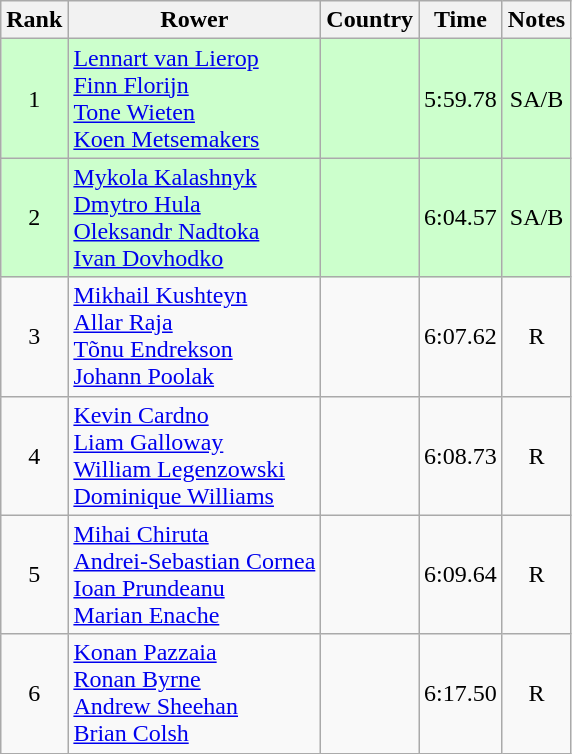<table class="wikitable" style="text-align:center">
<tr>
<th>Rank</th>
<th>Rower</th>
<th>Country</th>
<th>Time</th>
<th>Notes</th>
</tr>
<tr bgcolor=ccffcc>
<td>1</td>
<td align="left"><a href='#'>Lennart van Lierop</a><br><a href='#'>Finn Florijn</a><br><a href='#'>Tone Wieten</a><br><a href='#'>Koen Metsemakers</a></td>
<td align="left"></td>
<td>5:59.78</td>
<td>SA/B</td>
</tr>
<tr bgcolor=ccffcc>
<td>2</td>
<td align="left"><a href='#'>Mykola Kalashnyk</a><br><a href='#'>Dmytro Hula</a><br><a href='#'>Oleksandr Nadtoka</a><br><a href='#'>Ivan Dovhodko</a></td>
<td align="left"></td>
<td>6:04.57</td>
<td>SA/B</td>
</tr>
<tr>
<td>3</td>
<td align="left"><a href='#'>Mikhail Kushteyn</a><br><a href='#'>Allar Raja</a><br><a href='#'>Tõnu Endrekson</a><br><a href='#'>Johann Poolak</a></td>
<td align="left"></td>
<td>6:07.62</td>
<td>R</td>
</tr>
<tr>
<td>4</td>
<td align="left"><a href='#'>Kevin Cardno</a><br><a href='#'>Liam Galloway</a><br><a href='#'>William Legenzowski</a><br><a href='#'>Dominique Williams</a></td>
<td align="left"></td>
<td>6:08.73</td>
<td>R</td>
</tr>
<tr>
<td>5</td>
<td align="left"><a href='#'>Mihai Chiruta</a><br><a href='#'>Andrei-Sebastian Cornea</a><br><a href='#'>Ioan Prundeanu</a><br><a href='#'>Marian Enache</a></td>
<td align="left"></td>
<td>6:09.64</td>
<td>R</td>
</tr>
<tr>
<td>6</td>
<td align="left"><a href='#'>Konan Pazzaia</a><br><a href='#'>Ronan Byrne</a><br><a href='#'>Andrew Sheehan</a><br><a href='#'>Brian Colsh</a></td>
<td align="left"></td>
<td>6:17.50</td>
<td>R</td>
</tr>
</table>
